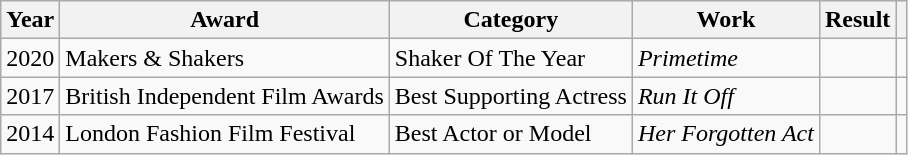<table class="wikitable sortable">
<tr>
<th>Year</th>
<th>Award</th>
<th>Category</th>
<th>Work</th>
<th>Result</th>
<th class="unsortable"></th>
</tr>
<tr>
<td>2020</td>
<td>Makers & Shakers</td>
<td>Shaker Of The Year</td>
<td><em>Primetime</em></td>
<td></td>
<td><br></td>
</tr>
<tr>
<td>2017</td>
<td>British Independent Film Awards</td>
<td>Best Supporting Actress</td>
<td><em>Run It Off</em></td>
<td></td>
<td><br></td>
</tr>
<tr>
<td>2014</td>
<td>London Fashion Film Festival</td>
<td>Best Actor or Model</td>
<td><em>Her Forgotten Act</em></td>
<td></td>
<td></td>
</tr>
</table>
